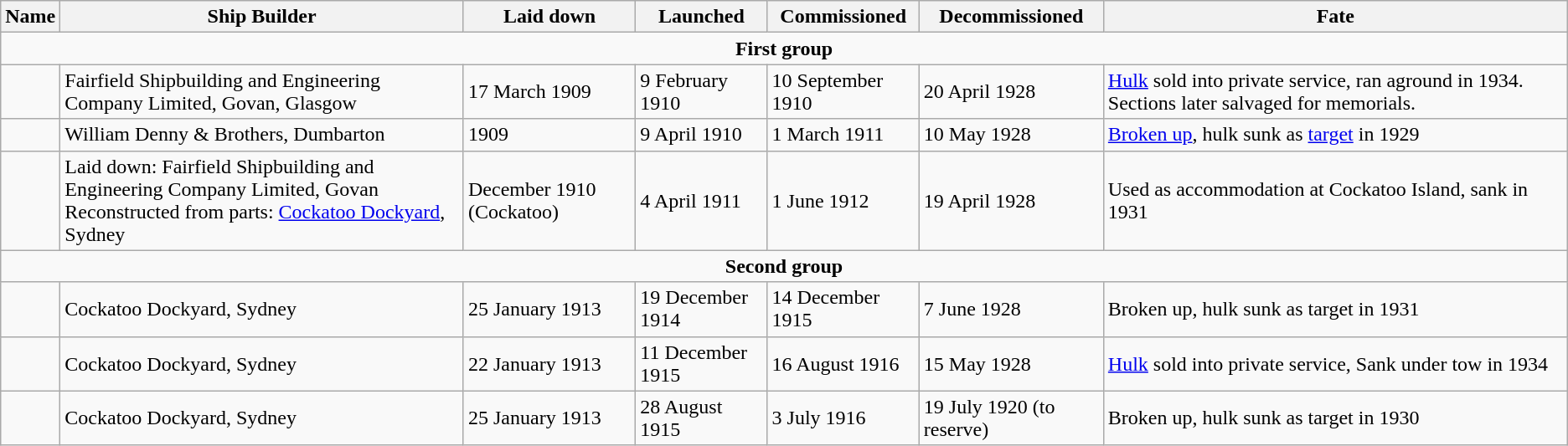<table class="wikitable" style="text-align:left">
<tr>
<th>Name</th>
<th>Ship Builder</th>
<th>Laid down</th>
<th>Launched</th>
<th>Commissioned</th>
<th>Decommissioned</th>
<th>Fate</th>
</tr>
<tr>
<td colspan="7" align="center"><strong>First group</strong></td>
</tr>
<tr>
<td></td>
<td>Fairfield Shipbuilding and Engineering Company Limited, Govan, Glasgow</td>
<td>17 March 1909</td>
<td>9 February 1910</td>
<td>10 September 1910</td>
<td>20 April 1928</td>
<td><a href='#'>Hulk</a> sold into private service, ran aground in 1934. Sections later salvaged for memorials.</td>
</tr>
<tr>
<td></td>
<td>William Denny & Brothers, Dumbarton</td>
<td>1909</td>
<td>9 April 1910</td>
<td>1 March 1911</td>
<td>10 May 1928</td>
<td><a href='#'>Broken up</a>, hulk sunk as <a href='#'>target</a> in 1929</td>
</tr>
<tr>
<td></td>
<td>Laid down: Fairfield Shipbuilding and Engineering Company Limited, Govan<br>Reconstructed from parts: <a href='#'>Cockatoo Dockyard</a>, Sydney</td>
<td>December 1910 (Cockatoo)</td>
<td>4 April 1911</td>
<td>1 June 1912</td>
<td>19 April 1928</td>
<td>Used as accommodation at Cockatoo Island, sank in 1931</td>
</tr>
<tr>
<td colspan="7" align="center"><strong>Second group</strong></td>
</tr>
<tr>
<td></td>
<td>Cockatoo Dockyard, Sydney</td>
<td>25 January 1913</td>
<td>19 December 1914</td>
<td>14 December 1915</td>
<td>7 June 1928</td>
<td>Broken up, hulk sunk as target in 1931</td>
</tr>
<tr>
<td></td>
<td>Cockatoo Dockyard, Sydney</td>
<td>22 January 1913</td>
<td>11 December 1915</td>
<td>16 August 1916</td>
<td>15 May 1928</td>
<td><a href='#'>Hulk</a> sold into private service, Sank under tow in 1934</td>
</tr>
<tr>
<td></td>
<td>Cockatoo Dockyard, Sydney</td>
<td>25 January 1913</td>
<td>28 August 1915</td>
<td>3 July 1916</td>
<td>19 July 1920 (to reserve)</td>
<td>Broken up, hulk sunk as target in 1930</td>
</tr>
</table>
